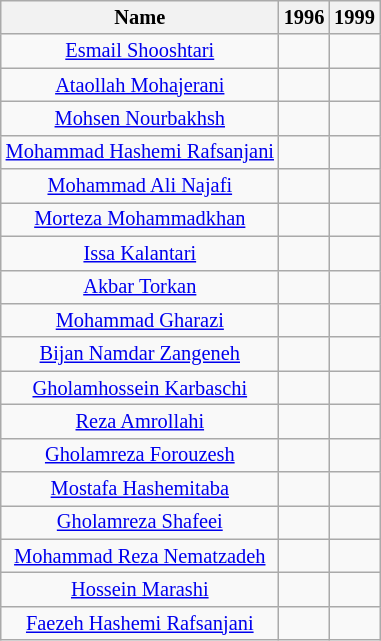<table class="wikitable" style="text-align:center; font-size:85%; line-height:16px;">
<tr>
<th>Name</th>
<th>1996</th>
<th>1999</th>
</tr>
<tr>
<td><a href='#'>Esmail Shooshtari</a></td>
<td></td>
<td></td>
</tr>
<tr>
<td><a href='#'>Ataollah Mohajerani</a></td>
<td></td>
<td></td>
</tr>
<tr>
<td><a href='#'>Mohsen Nourbakhsh</a></td>
<td></td>
<td></td>
</tr>
<tr>
<td><a href='#'>Mohammad Hashemi Rafsanjani</a></td>
<td></td>
<td></td>
</tr>
<tr>
<td><a href='#'>Mohammad Ali Najafi</a></td>
<td></td>
<td></td>
</tr>
<tr>
<td><a href='#'>Morteza Mohammadkhan</a></td>
<td></td>
<td></td>
</tr>
<tr>
<td><a href='#'>Issa Kalantari</a></td>
<td></td>
<td></td>
</tr>
<tr>
<td><a href='#'>Akbar Torkan</a></td>
<td></td>
<td></td>
</tr>
<tr>
<td><a href='#'>Mohammad Gharazi</a></td>
<td></td>
<td></td>
</tr>
<tr>
<td><a href='#'>Bijan Namdar Zangeneh</a></td>
<td></td>
<td></td>
</tr>
<tr>
<td><a href='#'>Gholamhossein Karbaschi</a></td>
<td></td>
<td></td>
</tr>
<tr>
<td><a href='#'>Reza Amrollahi</a></td>
<td></td>
<td></td>
</tr>
<tr>
<td><a href='#'>Gholamreza Forouzesh</a></td>
<td></td>
<td></td>
</tr>
<tr>
<td><a href='#'>Mostafa Hashemitaba</a></td>
<td></td>
<td></td>
</tr>
<tr>
<td><a href='#'>Gholamreza Shafeei</a></td>
<td></td>
<td></td>
</tr>
<tr>
<td><a href='#'>Mohammad Reza Nematzadeh</a></td>
<td></td>
<td></td>
</tr>
<tr>
<td><a href='#'>Hossein Marashi</a></td>
<td></td>
<td></td>
</tr>
<tr>
<td><a href='#'>Faezeh Hashemi Rafsanjani</a></td>
<td></td>
<td></td>
</tr>
</table>
